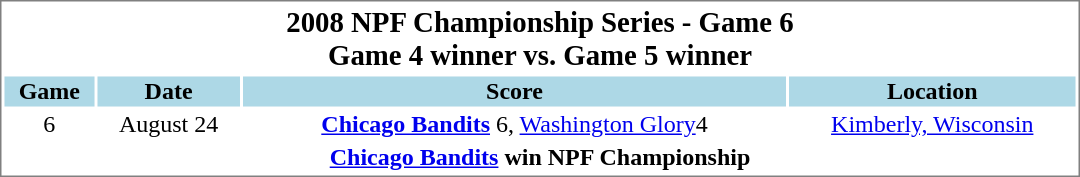<table cellpadding="1"  style="min-width:45em;text-align:center;font-size:100%; border:1px solid gray;">
<tr style="font-size:larger;">
<th colspan=8>2008 NPF Championship Series - Game 6<br>Game 4 winner vs. Game 5 winner</th>
</tr>
<tr style="background:lightblue;">
<th>Game</th>
<th>Date</th>
<th>Score</th>
<th>Location</th>
</tr>
<tr>
<td>6</td>
<td>August 24</td>
<td><strong><a href='#'>Chicago Bandits</a></strong> 6, <a href='#'>Washington Glory</a>4</td>
<td><a href='#'>Kimberly, Wisconsin</a></td>
</tr>
<tr>
<th colspan=8><a href='#'>Chicago Bandits</a> win NPF Championship</th>
</tr>
</table>
